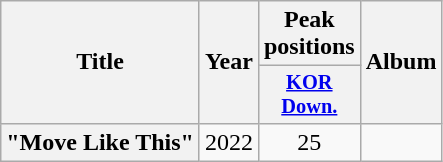<table class="wikitable plainrowheaders" style="text-align:center">
<tr>
<th scope="col" rowspan="2">Title</th>
<th scope="col" rowspan="2">Year</th>
<th scope="col" colspan="1">Peak positions</th>
<th scope="col" rowspan="2">Album</th>
</tr>
<tr>
<th scope="col" style="width:2.5em;font-size:85%"><a href='#'>KOR <br> Down.</a><br></th>
</tr>
<tr>
<th scope="row">"Move Like This"<br></th>
<td>2022</td>
<td>25</td>
<td></td>
</tr>
</table>
